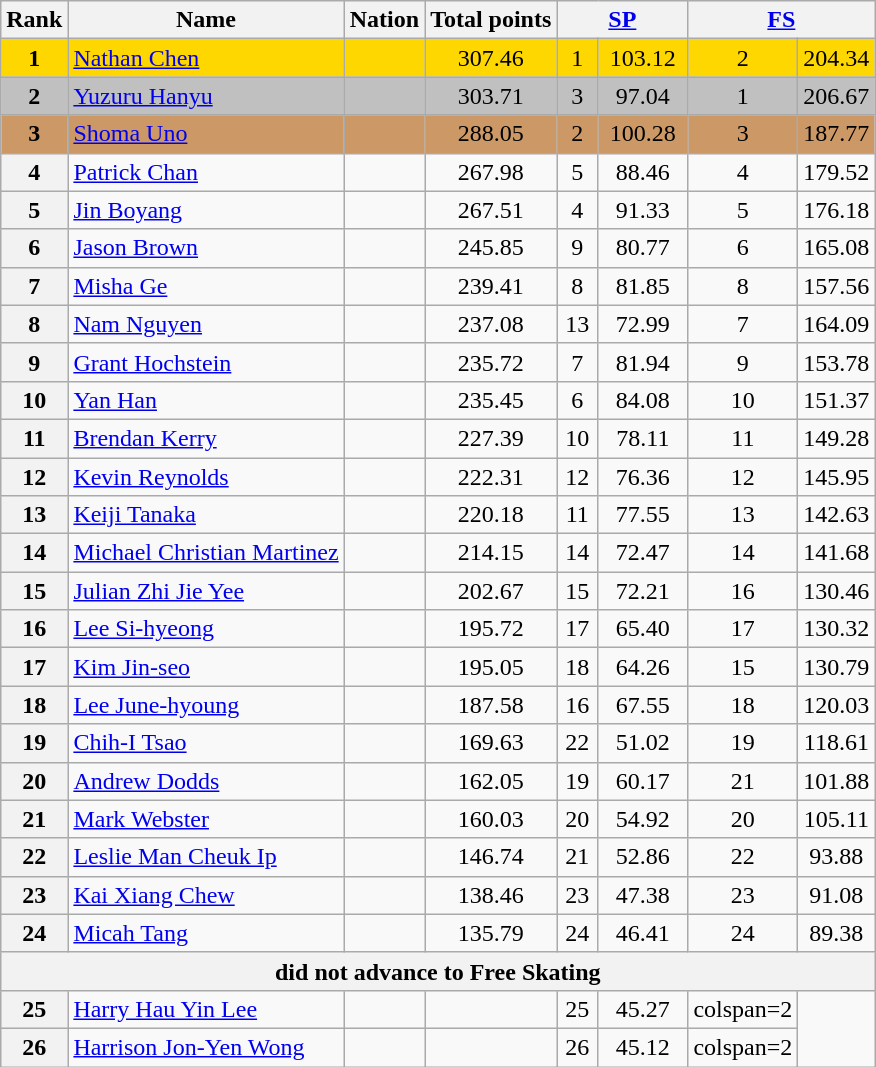<table class="wikitable sortable">
<tr>
<th>Rank</th>
<th>Name</th>
<th>Nation</th>
<th>Total points</th>
<th colspan="2" width="80px"><a href='#'>SP</a></th>
<th colspan="2" width="80px"><a href='#'>FS</a></th>
</tr>
<tr bgcolor="gold">
<td align="center"><strong>1</strong></td>
<td><a href='#'>Nathan Chen</a></td>
<td></td>
<td align="center">307.46</td>
<td align="center">1</td>
<td align="center">103.12</td>
<td align="center">2</td>
<td align="center">204.34</td>
</tr>
<tr bgcolor="silver">
<td align="center"><strong>2</strong></td>
<td><a href='#'>Yuzuru Hanyu</a></td>
<td></td>
<td align="center">303.71</td>
<td align="center">3</td>
<td align="center">97.04</td>
<td align="center">1</td>
<td align="center">206.67</td>
</tr>
<tr bgcolor="cc9966">
<td align="center"><strong>3</strong></td>
<td><a href='#'>Shoma Uno</a></td>
<td></td>
<td align="center">288.05</td>
<td align="center">2</td>
<td align="center">100.28</td>
<td align="center">3</td>
<td align="center">187.77</td>
</tr>
<tr>
<th>4</th>
<td><a href='#'>Patrick Chan</a></td>
<td></td>
<td align="center">267.98</td>
<td align="center">5</td>
<td align="center">88.46</td>
<td align="center">4</td>
<td align="center">179.52</td>
</tr>
<tr>
<th>5</th>
<td><a href='#'>Jin Boyang</a></td>
<td></td>
<td align="center">267.51</td>
<td align="center">4</td>
<td align="center">91.33</td>
<td align="center">5</td>
<td align="center">176.18</td>
</tr>
<tr>
<th>6</th>
<td><a href='#'>Jason Brown</a></td>
<td></td>
<td align="center">245.85</td>
<td align="center">9</td>
<td align="center">80.77</td>
<td align="center">6</td>
<td align="center">165.08</td>
</tr>
<tr>
<th>7</th>
<td><a href='#'>Misha Ge</a></td>
<td></td>
<td align="center">239.41</td>
<td align="center">8</td>
<td align="center">81.85</td>
<td align="center">8</td>
<td align="center">157.56</td>
</tr>
<tr>
<th>8</th>
<td><a href='#'>Nam Nguyen</a></td>
<td></td>
<td align="center">237.08</td>
<td align="center">13</td>
<td align="center">72.99</td>
<td align="center">7</td>
<td align="center">164.09</td>
</tr>
<tr>
<th>9</th>
<td><a href='#'>Grant Hochstein</a></td>
<td></td>
<td align="center">235.72</td>
<td align="center">7</td>
<td align="center">81.94</td>
<td align="center">9</td>
<td align="center">153.78</td>
</tr>
<tr>
<th>10</th>
<td><a href='#'>Yan Han</a></td>
<td></td>
<td align="center">235.45</td>
<td align="center">6</td>
<td align="center">84.08</td>
<td align="center">10</td>
<td align="center">151.37</td>
</tr>
<tr>
<th>11</th>
<td><a href='#'>Brendan Kerry</a></td>
<td></td>
<td align="center">227.39</td>
<td align="center">10</td>
<td align="center">78.11</td>
<td align="center">11</td>
<td align="center">149.28</td>
</tr>
<tr>
<th>12</th>
<td><a href='#'>Kevin Reynolds</a></td>
<td></td>
<td align="center">222.31</td>
<td align="center">12</td>
<td align="center">76.36</td>
<td align="center">12</td>
<td align="center">145.95</td>
</tr>
<tr>
<th>13</th>
<td><a href='#'>Keiji Tanaka</a></td>
<td></td>
<td align="center">220.18</td>
<td align="center">11</td>
<td align="center">77.55</td>
<td align="center">13</td>
<td align="center">142.63</td>
</tr>
<tr>
<th>14</th>
<td><a href='#'>Michael Christian Martinez</a></td>
<td></td>
<td align="center">214.15</td>
<td align="center">14</td>
<td align="center">72.47</td>
<td align="center">14</td>
<td align="center">141.68</td>
</tr>
<tr>
<th>15</th>
<td><a href='#'>Julian Zhi Jie Yee</a></td>
<td></td>
<td align="center">202.67</td>
<td align="center">15</td>
<td align="center">72.21</td>
<td align="center">16</td>
<td align="center">130.46</td>
</tr>
<tr>
<th>16</th>
<td><a href='#'>Lee Si-hyeong</a></td>
<td></td>
<td align="center">195.72</td>
<td align="center">17</td>
<td align="center">65.40</td>
<td align="center">17</td>
<td align="center">130.32</td>
</tr>
<tr>
<th>17</th>
<td><a href='#'>Kim Jin-seo</a></td>
<td></td>
<td align="center">195.05</td>
<td align="center">18</td>
<td align="center">64.26</td>
<td align="center">15</td>
<td align="center">130.79</td>
</tr>
<tr>
<th>18</th>
<td><a href='#'>Lee June-hyoung</a></td>
<td></td>
<td align="center">187.58</td>
<td align="center">16</td>
<td align="center">67.55</td>
<td align="center">18</td>
<td align="center">120.03</td>
</tr>
<tr>
<th>19</th>
<td><a href='#'>Chih-I Tsao</a></td>
<td></td>
<td align="center">169.63</td>
<td align="center">22</td>
<td align="center">51.02</td>
<td align="center">19</td>
<td align="center">118.61</td>
</tr>
<tr>
<th>20</th>
<td><a href='#'>Andrew Dodds</a></td>
<td></td>
<td align="center">162.05</td>
<td align="center">19</td>
<td align="center">60.17</td>
<td align="center">21</td>
<td align="center">101.88</td>
</tr>
<tr>
<th>21</th>
<td><a href='#'>Mark Webster</a></td>
<td></td>
<td align="center">160.03</td>
<td align="center">20</td>
<td align="center">54.92</td>
<td align="center">20</td>
<td align="center">105.11</td>
</tr>
<tr>
<th>22</th>
<td><a href='#'>Leslie Man Cheuk Ip</a></td>
<td></td>
<td align="center">146.74</td>
<td align="center">21</td>
<td align="center">52.86</td>
<td align="center">22</td>
<td align="center">93.88</td>
</tr>
<tr>
<th>23</th>
<td><a href='#'>Kai Xiang Chew</a></td>
<td></td>
<td align="center">138.46</td>
<td align="center">23</td>
<td align="center">47.38</td>
<td align="center">23</td>
<td align="center">91.08</td>
</tr>
<tr>
<th>24</th>
<td><a href='#'>Micah Tang</a></td>
<td></td>
<td align="center">135.79</td>
<td align="center">24</td>
<td align="center">46.41</td>
<td align="center">24</td>
<td align="center">89.38</td>
</tr>
<tr>
<th colspan=8>did not advance to Free Skating</th>
</tr>
<tr>
<th>25</th>
<td><a href='#'>Harry Hau Yin Lee</a></td>
<td></td>
<td></td>
<td align="center">25</td>
<td align="center">45.27</td>
<td>colspan=2 </td>
</tr>
<tr>
<th>26</th>
<td><a href='#'>Harrison Jon-Yen Wong</a></td>
<td></td>
<td></td>
<td align="center">26</td>
<td align="center">45.12</td>
<td>colspan=2 </td>
</tr>
</table>
